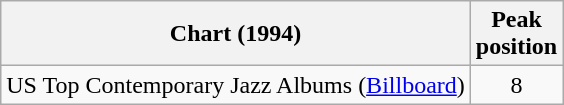<table class="wikitable">
<tr>
<th>Chart (1994)</th>
<th>Peak<br>position</th>
</tr>
<tr>
<td>US Top Contemporary Jazz Albums (<a href='#'>Billboard</a>)</td>
<td style="text-align:center">8</td>
</tr>
</table>
